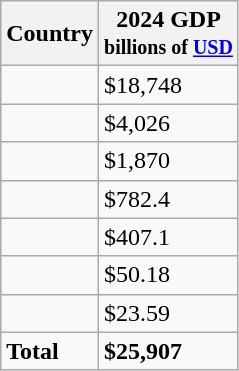<table class="sortable wikitable sticky-header static-row-numbers col1left" >
<tr>
<th>Country</th>
<th>2024 GDP<br><small>billions of <a href='#'>USD</a></small></th>
</tr>
<tr>
<td></td>
<td>$18,748</td>
</tr>
<tr>
<td></td>
<td>$4,026</td>
</tr>
<tr>
<td></td>
<td>$1,870</td>
</tr>
<tr>
<td></td>
<td>$782.4</td>
</tr>
<tr>
<td></td>
<td>$407.1</td>
</tr>
<tr>
<td></td>
<td>$50.18</td>
</tr>
<tr>
<td></td>
<td>$23.59</td>
</tr>
<tr class="static-row-numbers-norank">
<td><strong> Total </strong></td>
<td><strong>$25,907</strong></td>
</tr>
</table>
